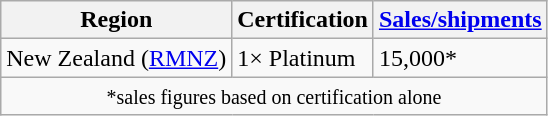<table class="wikitable sortable">
<tr>
<th>Region</th>
<th>Certification</th>
<th><a href='#'>Sales/shipments</a></th>
</tr>
<tr>
<td>New Zealand (<a href='#'>RMNZ</a>)</td>
<td>1× Platinum</td>
<td>15,000*</td>
</tr>
<tr>
<td colspan="3" style="text-align:center;"><small>*sales figures based on certification alone</small></td>
</tr>
</table>
